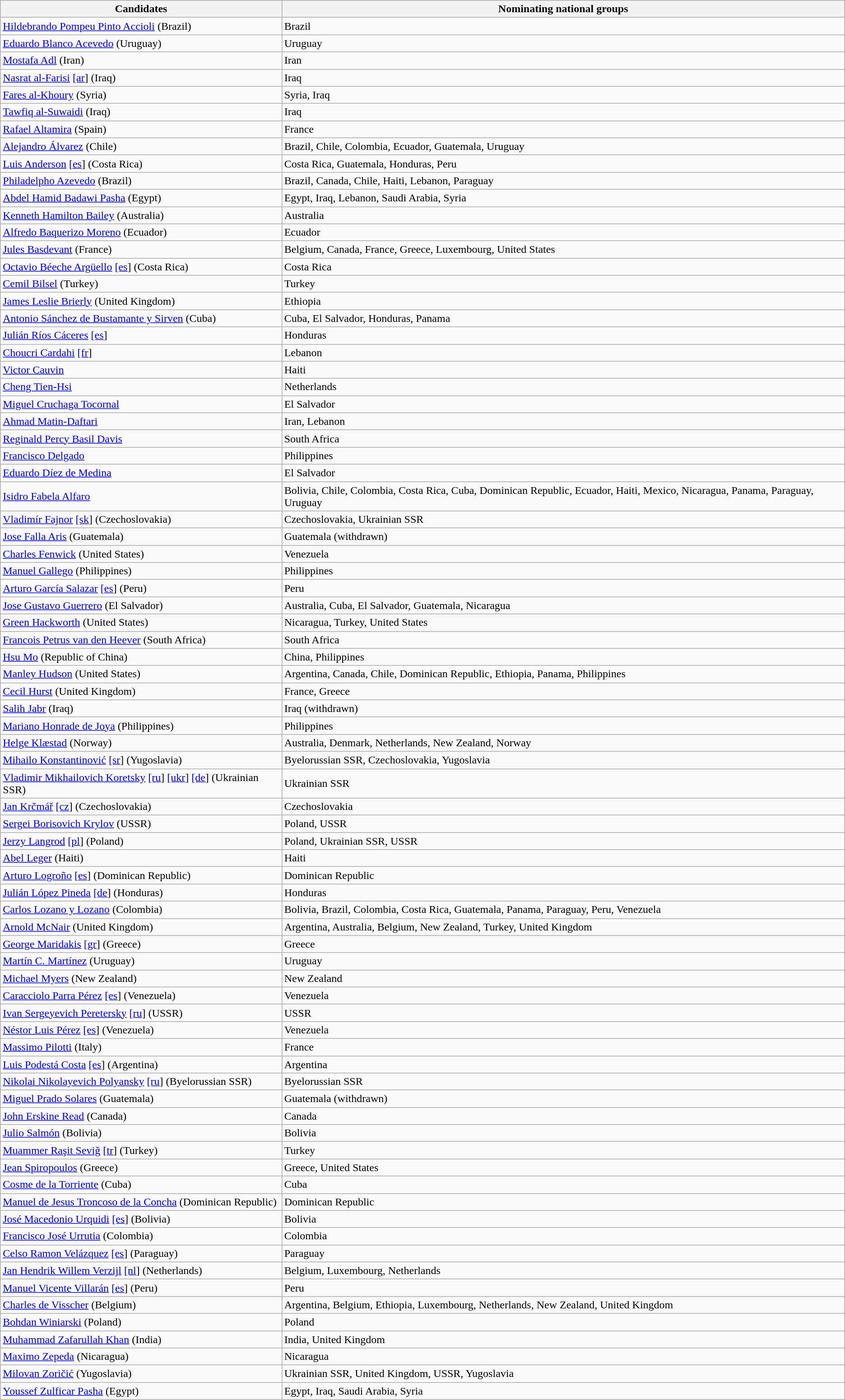<table class="wikitable sortable">
<tr>
<th>Candidates</th>
<th>Nominating national groups</th>
</tr>
<tr>
<td> <a href='#'>Hildebrando Pompeu Pinto Accioli</a> (Brazil)</td>
<td>Brazil</td>
</tr>
<tr>
<td> <a href='#'>Eduardo Blanco Acevedo</a> (Uruguay)</td>
<td>Uruguay</td>
</tr>
<tr>
<td> <a href='#'>Mostafa Adl</a> (Iran)</td>
<td>Iran</td>
</tr>
<tr>
<td> <a href='#'>Nasrat al-Farisi</a> <a href='#'>[ar</a>] (Iraq)</td>
<td>Iraq</td>
</tr>
<tr>
<td> <a href='#'>Fares al-Khoury</a> (Syria)</td>
<td>Syria, Iraq</td>
</tr>
<tr>
<td> <a href='#'>Tawfiq al-Suwaidi</a> (Iraq)</td>
<td>Iraq</td>
</tr>
<tr>
<td> <a href='#'>Rafael Altamira</a> (Spain)</td>
<td>France</td>
</tr>
<tr>
<td> <a href='#'>Alejandro Álvarez</a> (Chile)</td>
<td>Brazil, Chile, Colombia, Ecuador, Guatemala, Uruguay</td>
</tr>
<tr>
<td> <a href='#'>Luis Anderson</a> <a href='#'>[es</a>] (Costa Rica)</td>
<td>Costa Rica, Guatemala, Honduras, Peru</td>
</tr>
<tr>
<td> <a href='#'>Philadelpho Azevedo</a> (Brazil)</td>
<td>Brazil, Canada, Chile, Haiti, Lebanon, Paraguay</td>
</tr>
<tr>
<td> <a href='#'>Abdel Hamid Badawi Pasha</a> (Egypt)</td>
<td>Egypt, Iraq, Lebanon, Saudi Arabia, Syria</td>
</tr>
<tr>
<td> <a href='#'>Kenneth Hamilton Bailey</a> (Australia)</td>
<td>Australia</td>
</tr>
<tr>
<td> <a href='#'>Alfredo Baquerizo Moreno</a> (Ecuador)</td>
<td>Ecuador</td>
</tr>
<tr>
<td> <a href='#'>Jules Basdevant</a> (France)</td>
<td>Belgium, Canada, France, Greece, Luxembourg, United States</td>
</tr>
<tr>
<td> <a href='#'>Octavio Béeche Argüello</a> <a href='#'>[es</a>] (Costa Rica)</td>
<td>Costa Rica</td>
</tr>
<tr>
<td> <a href='#'>Cemil Bilsel</a> (Turkey)</td>
<td>Turkey</td>
</tr>
<tr>
<td> <a href='#'>James Leslie Brierly</a> (United Kingdom)</td>
<td>Ethiopia</td>
</tr>
<tr>
<td> <a href='#'>Antonio Sánchez de Bustamante y Sirven</a> (Cuba)</td>
<td>Cuba, El Salvador, Honduras, Panama</td>
</tr>
<tr>
<td> <a href='#'>Julián Ríos Cáceres</a> <a href='#'>[es</a>]</td>
<td>Honduras</td>
</tr>
<tr>
<td> <a href='#'>Choucri Cardahi</a> <a href='#'>[fr</a>]</td>
<td>Lebanon</td>
</tr>
<tr>
<td> <a href='#'>Victor Cauvin</a></td>
<td>Haiti</td>
</tr>
<tr>
<td> <a href='#'>Cheng Tien-Hsi</a></td>
<td>Netherlands</td>
</tr>
<tr>
<td> <a href='#'>Miguel Cruchaga Tocornal</a></td>
<td>El Salvador</td>
</tr>
<tr>
<td> <a href='#'>Ahmad Matin-Daftari</a></td>
<td>Iran, Lebanon</td>
</tr>
<tr>
<td> <a href='#'>Reginald Percy Basil Davis</a></td>
<td>South Africa</td>
</tr>
<tr>
<td> <a href='#'>Francisco Delgado</a></td>
<td>Philippines</td>
</tr>
<tr>
<td> <a href='#'>Eduardo Díez de Medina</a></td>
<td>El Salvador</td>
</tr>
<tr>
<td> <a href='#'>Isidro Fabela Alfaro</a></td>
<td>Bolivia, Chile, Colombia, Costa Rica, Cuba, Dominican Republic, Ecuador, Haiti, Mexico, Nicaragua, Panama, Paraguay, Uruguay</td>
</tr>
<tr>
<td> <a href='#'>Vladimír Fajnor</a> <a href='#'>[sk</a>] (Czechoslovakia)</td>
<td>Czechoslovakia, Ukrainian SSR</td>
</tr>
<tr>
<td> <a href='#'>Jose Falla Aris</a> (Guatemala)</td>
<td>Guatemala (withdrawn)</td>
</tr>
<tr>
<td> <a href='#'>Charles Fenwick</a> (United States)</td>
<td>Venezuela</td>
</tr>
<tr>
<td> <a href='#'>Manuel Gallego</a> (Philippines)</td>
<td>Philippines</td>
</tr>
<tr>
<td> <a href='#'>Arturo García Salazar</a> <a href='#'>[es</a>] (Peru)</td>
<td>Peru</td>
</tr>
<tr>
<td> <a href='#'>Jose Gustavo Guerrero</a> (El Salvador)</td>
<td>Australia, Cuba, El Salvador, Guatemala, Nicaragua</td>
</tr>
<tr>
<td> <a href='#'>Green Hackworth</a> (United States)</td>
<td>Nicaragua, Turkey, United States</td>
</tr>
<tr>
<td> <a href='#'>Francois Petrus van den Heever</a> (South Africa)</td>
<td>South Africa</td>
</tr>
<tr>
<td> <a href='#'>Hsu Mo</a> (Republic of China)</td>
<td>China, Philippines</td>
</tr>
<tr>
<td> <a href='#'>Manley Hudson</a> (United States)</td>
<td>Argentina, Canada, Chile, Dominican Republic, Ethiopia, Panama, Philippines</td>
</tr>
<tr>
<td> <a href='#'>Cecil Hurst</a> (United Kingdom)</td>
<td>France, Greece</td>
</tr>
<tr>
<td> <a href='#'>Salih Jabr</a> (Iraq)</td>
<td>Iraq (withdrawn)</td>
</tr>
<tr>
<td> <a href='#'>Mariano Honrade de Joya</a> (Philippines)</td>
<td>Philippines</td>
</tr>
<tr>
<td> <a href='#'>Helge Klæstad</a> (Norway)</td>
<td>Australia, Denmark, Netherlands, New Zealand, Norway</td>
</tr>
<tr>
<td> <a href='#'>Mihailo Konstantinović</a> <a href='#'>[sr</a>] (Yugoslavia)</td>
<td>Byelorussian SSR, Czechoslovakia, Yugoslavia</td>
</tr>
<tr>
<td> <a href='#'>Vladimir Mikhailovich Koretsky</a> <a href='#'>[ru</a>] <a href='#'>[ukr</a>] <a href='#'>[de</a>] (Ukrainian SSR)</td>
<td>Ukrainian SSR</td>
</tr>
<tr>
<td> <a href='#'>Jan Krčmář</a> <a href='#'>[cz</a>] (Czechoslovakia)</td>
<td>Czechoslovakia</td>
</tr>
<tr>
<td> <a href='#'>Sergei Borisovich Krylov</a> (USSR)</td>
<td>Poland, USSR</td>
</tr>
<tr>
<td> <a href='#'>Jerzy Langrod</a> <a href='#'>[pl</a>] (Poland)</td>
<td>Poland, Ukrainian SSR, USSR</td>
</tr>
<tr>
<td> <a href='#'>Abel Leger</a> (Haiti)</td>
<td>Haiti</td>
</tr>
<tr>
<td> <a href='#'>Arturo Logroño</a> <a href='#'>[es</a>] (Dominican Republic)</td>
<td>Dominican Republic</td>
</tr>
<tr>
<td> <a href='#'>Julián López Pineda</a> <a href='#'>[de</a>] (Honduras)</td>
<td>Honduras</td>
</tr>
<tr>
<td> <a href='#'>Carlos Lozano y Lozano</a> (Colombia)</td>
<td>Bolivia, Brazil, Colombia, Costa Rica, Guatemala, Panama, Paraguay, Peru, Venezuela</td>
</tr>
<tr>
<td> <a href='#'>Arnold McNair</a> (United Kingdom)</td>
<td>Argentina, Australia, Belgium, New Zealand, Turkey, United Kingdom</td>
</tr>
<tr>
<td> <a href='#'>George Maridakis</a> <a href='#'>[gr</a>] (Greece)</td>
<td>Greece</td>
</tr>
<tr>
<td> <a href='#'>Martín C. Martínez</a> (Uruguay)</td>
<td>Uruguay</td>
</tr>
<tr>
<td> <a href='#'>Michael Myers</a> (New Zealand)</td>
<td>New Zealand</td>
</tr>
<tr>
<td> <a href='#'>Caracciolo Parra Pérez</a> <a href='#'>[es</a>] (Venezuela)</td>
<td>Venezuela</td>
</tr>
<tr>
<td> <a href='#'>Ivan Sergeyevich Peretersky</a> <a href='#'>[ru</a>] (USSR)</td>
<td>USSR</td>
</tr>
<tr>
<td> <a href='#'>Néstor Luis Pérez</a> <a href='#'>[es</a>] (Venezuela)</td>
<td>Venezuela</td>
</tr>
<tr>
<td> <a href='#'>Massimo Pilotti</a> (Italy)</td>
<td>France</td>
</tr>
<tr>
<td> <a href='#'>Luis Podestá Costa</a> <a href='#'>[es</a>] (Argentina)</td>
<td>Argentina</td>
</tr>
<tr>
<td> <a href='#'>Nikolai Nikolayevich Polyansky</a> <a href='#'>[ru</a>] (Byelorussian SSR) </td>
<td>Byelorussian SSR</td>
</tr>
<tr>
<td> <a href='#'>Miguel Prado Solares</a> (Guatemala)</td>
<td>Guatemala (withdrawn)</td>
</tr>
<tr>
<td> <a href='#'>John Erskine Read</a> (Canada)</td>
<td>Canada</td>
</tr>
<tr>
<td> <a href='#'>Julio Salmón</a> (Bolivia)</td>
<td>Bolivia</td>
</tr>
<tr>
<td> <a href='#'>Muammer Raşit Seviğ</a> <a href='#'>[tr</a>] (Turkey)</td>
<td>Turkey</td>
</tr>
<tr>
<td> <a href='#'>Jean Spiropoulos</a> (Greece)</td>
<td>Greece, United States</td>
</tr>
<tr>
<td> <a href='#'>Cosme de la Torriente</a> (Cuba)</td>
<td>Cuba</td>
</tr>
<tr>
<td> <a href='#'>Manuel de Jesus Troncoso de la Concha</a> (Dominican Republic)</td>
<td>Dominican Republic</td>
</tr>
<tr>
<td> <a href='#'>José Macedonio Urquidi</a> <a href='#'>[es</a>] (Bolivia)</td>
<td>Bolivia</td>
</tr>
<tr>
<td> <a href='#'>Francisco José Urrutia</a> (Colombia)</td>
<td>Colombia</td>
</tr>
<tr>
<td> <a href='#'>Celso Ramon Velázquez</a> <a href='#'>[es</a>] (Paraguay)</td>
<td>Paraguay</td>
</tr>
<tr>
<td> <a href='#'>Jan Hendrik Willem Verzijl</a> <a href='#'>[nl</a>] (Netherlands)</td>
<td>Belgium, Luxembourg, Netherlands</td>
</tr>
<tr>
<td> <a href='#'>Manuel Vicente Villarán</a> <a href='#'>[es</a>] (Peru)</td>
<td>Peru</td>
</tr>
<tr>
<td> <a href='#'>Charles de Visscher</a> (Belgium)</td>
<td>Argentina, Belgium, Ethiopia, Luxembourg, Netherlands, New Zealand, United Kingdom</td>
</tr>
<tr>
<td> <a href='#'>Bohdan Winiarski</a> (Poland)</td>
<td>Poland</td>
</tr>
<tr>
<td> <a href='#'>Muhammad Zafarullah Khan</a> (India)</td>
<td>India, United Kingdom</td>
</tr>
<tr>
<td> <a href='#'>Maximo Zepeda</a> (Nicaragua)</td>
<td>Nicaragua</td>
</tr>
<tr>
<td> <a href='#'>Milovan Zoričić</a> (Yugoslavia)</td>
<td>Ukrainian SSR, United Kingdom, USSR, Yugoslavia</td>
</tr>
<tr>
<td> <a href='#'>Youssef Zulficar Pasha</a> (Egypt)</td>
<td>Egypt, Iraq, Saudi Arabia, Syria</td>
</tr>
</table>
